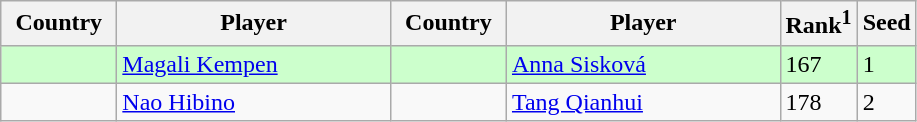<table class="sortable wikitable">
<tr>
<th width="70">Country</th>
<th width="175">Player</th>
<th width="70">Country</th>
<th width="175">Player</th>
<th>Rank<sup>1</sup></th>
<th>Seed</th>
</tr>
<tr style="background:#cfc;">
<td></td>
<td><a href='#'>Magali Kempen</a></td>
<td></td>
<td><a href='#'>Anna Sisková</a></td>
<td>167</td>
<td>1</td>
</tr>
<tr>
<td></td>
<td><a href='#'>Nao Hibino</a></td>
<td></td>
<td><a href='#'>Tang Qianhui</a></td>
<td>178</td>
<td>2</td>
</tr>
</table>
